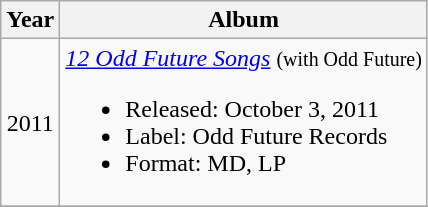<table class="wikitable">
<tr>
<th>Year</th>
<th>Album</th>
</tr>
<tr>
<td align="center">2011</td>
<td><em><a href='#'>12 Odd Future Songs</a></em> <small>(with Odd Future)</small><br><ul><li>Released: October 3, 2011</li><li>Label: Odd Future Records</li><li>Format: MD, LP</li></ul></td>
</tr>
<tr>
</tr>
</table>
